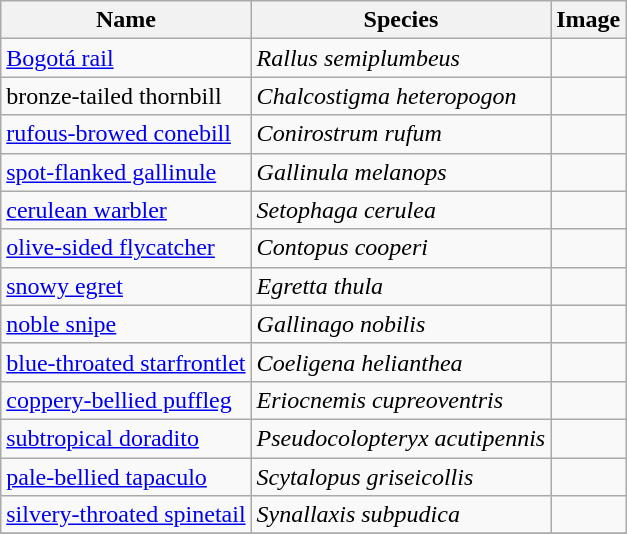<table class="wikitable sortable mw-collapsible mw-collapsed">
<tr>
<th>Name</th>
<th>Species</th>
<th>Image</th>
</tr>
<tr>
<td><a href='#'>Bogotá rail</a></td>
<td><em>Rallus semiplumbeus</em></td>
<td></td>
</tr>
<tr>
<td>bronze-tailed thornbill</td>
<td><em>Chalcostigma heteropogon</em></td>
<td></td>
</tr>
<tr>
<td><a href='#'>rufous-browed conebill</a></td>
<td><em>Conirostrum rufum</em></td>
<td></td>
</tr>
<tr>
<td><a href='#'>spot-flanked gallinule</a></td>
<td><em>Gallinula melanops</em></td>
<td></td>
</tr>
<tr>
<td><a href='#'>cerulean warbler</a></td>
<td><em>Setophaga cerulea</em></td>
<td></td>
</tr>
<tr>
<td><a href='#'>olive-sided flycatcher</a></td>
<td><em>Contopus cooperi</em></td>
<td></td>
</tr>
<tr>
<td><a href='#'>snowy egret</a></td>
<td><em>Egretta thula</em></td>
<td></td>
</tr>
<tr>
<td><a href='#'>noble snipe</a></td>
<td><em>Gallinago nobilis</em></td>
<td></td>
</tr>
<tr>
<td><a href='#'>blue-throated starfrontlet</a></td>
<td><em>Coeligena helianthea</em></td>
<td></td>
</tr>
<tr>
<td><a href='#'>coppery-bellied puffleg</a></td>
<td><em>Eriocnemis cupreoventris</em></td>
<td></td>
</tr>
<tr>
<td><a href='#'>subtropical doradito</a></td>
<td><em>Pseudocolopteryx acutipennis</em></td>
<td></td>
</tr>
<tr>
<td><a href='#'>pale-bellied tapaculo</a></td>
<td><em>Scytalopus griseicollis</em></td>
<td></td>
</tr>
<tr>
<td><a href='#'>silvery-throated spinetail</a></td>
<td><em>Synallaxis subpudica</em></td>
<td></td>
</tr>
<tr>
</tr>
</table>
